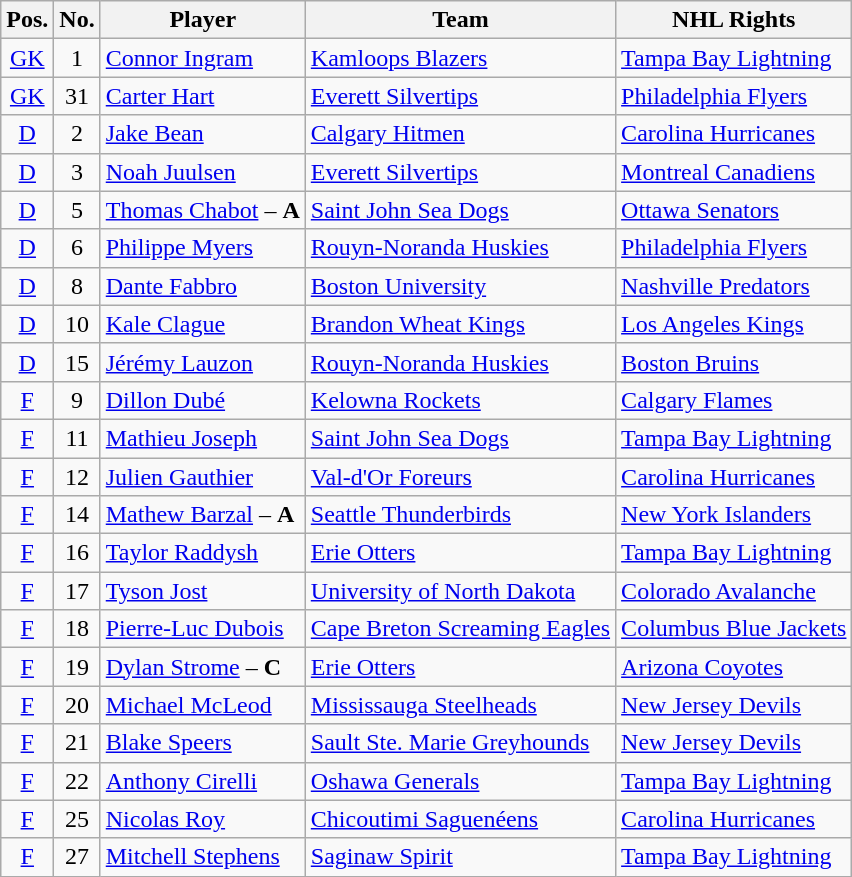<table class="wikitable sortable">
<tr>
<th>Pos.</th>
<th>No.</th>
<th>Player</th>
<th>Team</th>
<th>NHL Rights</th>
</tr>
<tr>
<td style="text-align:center;"><a href='#'>GK</a></td>
<td style="text-align:center;">1</td>
<td><a href='#'>Connor Ingram</a></td>
<td> <a href='#'>Kamloops Blazers</a></td>
<td><a href='#'>Tampa Bay Lightning</a></td>
</tr>
<tr>
<td style="text-align:center;"><a href='#'>GK</a></td>
<td style="text-align:center;">31</td>
<td><a href='#'>Carter Hart</a></td>
<td> <a href='#'>Everett Silvertips</a></td>
<td><a href='#'>Philadelphia Flyers</a></td>
</tr>
<tr>
<td style="text-align:center;"><a href='#'>D</a></td>
<td style="text-align:center;">2</td>
<td><a href='#'>Jake Bean</a></td>
<td> <a href='#'>Calgary Hitmen</a></td>
<td><a href='#'>Carolina Hurricanes</a></td>
</tr>
<tr>
<td style="text-align:center;"><a href='#'>D</a></td>
<td style="text-align:center;">3</td>
<td><a href='#'>Noah Juulsen</a></td>
<td> <a href='#'>Everett Silvertips</a></td>
<td><a href='#'>Montreal Canadiens</a></td>
</tr>
<tr>
<td style="text-align:center;"><a href='#'>D</a></td>
<td style="text-align:center;">5</td>
<td><a href='#'>Thomas Chabot</a> – <strong>A</strong></td>
<td> <a href='#'>Saint John Sea Dogs</a></td>
<td><a href='#'>Ottawa Senators</a></td>
</tr>
<tr>
<td style="text-align:center;"><a href='#'>D</a></td>
<td style="text-align:center;">6</td>
<td><a href='#'>Philippe Myers</a></td>
<td> <a href='#'>Rouyn-Noranda Huskies</a></td>
<td><a href='#'>Philadelphia Flyers</a></td>
</tr>
<tr>
<td style="text-align:center;"><a href='#'>D</a></td>
<td style="text-align:center;">8</td>
<td><a href='#'>Dante Fabbro</a></td>
<td> <a href='#'>Boston University</a></td>
<td><a href='#'>Nashville Predators</a></td>
</tr>
<tr>
<td style="text-align:center;"><a href='#'>D</a></td>
<td style="text-align:center;">10</td>
<td><a href='#'>Kale Clague</a></td>
<td> <a href='#'>Brandon Wheat Kings</a></td>
<td><a href='#'>Los Angeles Kings</a></td>
</tr>
<tr>
<td style="text-align:center;"><a href='#'>D</a></td>
<td style="text-align:center;">15</td>
<td><a href='#'>Jérémy Lauzon</a></td>
<td> <a href='#'>Rouyn-Noranda Huskies</a></td>
<td><a href='#'>Boston Bruins</a></td>
</tr>
<tr>
<td style="text-align:center;"><a href='#'>F</a></td>
<td style="text-align:center;">9</td>
<td><a href='#'>Dillon Dubé</a></td>
<td> <a href='#'>Kelowna Rockets</a></td>
<td><a href='#'>Calgary Flames</a></td>
</tr>
<tr>
<td style="text-align:center;"><a href='#'>F</a></td>
<td style="text-align:center;">11</td>
<td><a href='#'>Mathieu Joseph</a></td>
<td> <a href='#'>Saint John Sea Dogs</a></td>
<td><a href='#'>Tampa Bay Lightning</a></td>
</tr>
<tr>
<td style="text-align:center;"><a href='#'>F</a></td>
<td style="text-align:center;">12</td>
<td><a href='#'>Julien Gauthier</a></td>
<td> <a href='#'>Val-d'Or Foreurs</a></td>
<td><a href='#'>Carolina Hurricanes</a></td>
</tr>
<tr>
<td style="text-align:center;"><a href='#'>F</a></td>
<td style="text-align:center;">14</td>
<td><a href='#'>Mathew Barzal</a> – <strong>A</strong></td>
<td> <a href='#'>Seattle Thunderbirds</a></td>
<td><a href='#'>New York Islanders</a></td>
</tr>
<tr>
<td style="text-align:center;"><a href='#'>F</a></td>
<td style="text-align:center;">16</td>
<td><a href='#'>Taylor Raddysh</a></td>
<td> <a href='#'>Erie Otters</a></td>
<td><a href='#'>Tampa Bay Lightning</a></td>
</tr>
<tr>
<td style="text-align:center;"><a href='#'>F</a></td>
<td style="text-align:center;">17</td>
<td><a href='#'>Tyson Jost</a></td>
<td> <a href='#'>University of North Dakota</a></td>
<td><a href='#'>Colorado Avalanche</a></td>
</tr>
<tr>
<td style="text-align:center;"><a href='#'>F</a></td>
<td style="text-align:center;">18</td>
<td><a href='#'>Pierre-Luc Dubois</a></td>
<td> <a href='#'>Cape Breton Screaming Eagles</a></td>
<td><a href='#'>Columbus Blue Jackets</a></td>
</tr>
<tr>
<td style="text-align:center;"><a href='#'>F</a></td>
<td style="text-align:center;">19</td>
<td><a href='#'>Dylan Strome</a> – <strong>C</strong></td>
<td> <a href='#'>Erie Otters</a></td>
<td><a href='#'>Arizona Coyotes</a></td>
</tr>
<tr>
<td style="text-align:center;"><a href='#'>F</a></td>
<td style="text-align:center;">20</td>
<td><a href='#'>Michael McLeod</a></td>
<td> <a href='#'>Mississauga Steelheads</a></td>
<td><a href='#'>New Jersey Devils</a></td>
</tr>
<tr>
<td style="text-align:center;"><a href='#'>F</a></td>
<td style="text-align:center;">21</td>
<td><a href='#'>Blake Speers</a></td>
<td> <a href='#'>Sault Ste. Marie Greyhounds</a></td>
<td><a href='#'>New Jersey Devils</a></td>
</tr>
<tr>
<td style="text-align:center;"><a href='#'>F</a></td>
<td style="text-align:center;">22</td>
<td><a href='#'>Anthony Cirelli</a></td>
<td> <a href='#'>Oshawa Generals</a></td>
<td><a href='#'>Tampa Bay Lightning</a></td>
</tr>
<tr>
<td style="text-align:center;"><a href='#'>F</a></td>
<td style="text-align:center;">25</td>
<td><a href='#'>Nicolas Roy</a></td>
<td> <a href='#'>Chicoutimi Saguenéens</a></td>
<td><a href='#'>Carolina Hurricanes</a></td>
</tr>
<tr>
<td style="text-align:center;"><a href='#'>F</a></td>
<td style="text-align:center;">27</td>
<td><a href='#'>Mitchell Stephens</a></td>
<td> <a href='#'>Saginaw Spirit</a></td>
<td><a href='#'>Tampa Bay Lightning</a></td>
</tr>
</table>
